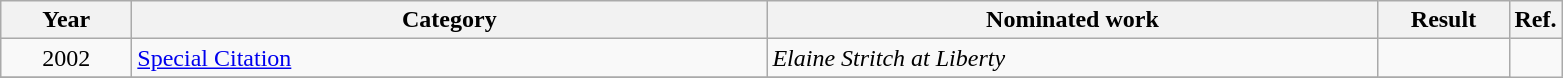<table class=wikitable>
<tr>
<th scope="col" style="width:5em;">Year</th>
<th scope="col" style="width:26em;">Category</th>
<th scope="col" style="width:25em;">Nominated work</th>
<th scope="col" style="width:5em;">Result</th>
<th>Ref.</th>
</tr>
<tr>
<td style="text-align:center;">2002</td>
<td><a href='#'>Special Citation</a></td>
<td><em>Elaine Stritch at Liberty</em></td>
<td></td>
</tr>
<tr>
</tr>
</table>
